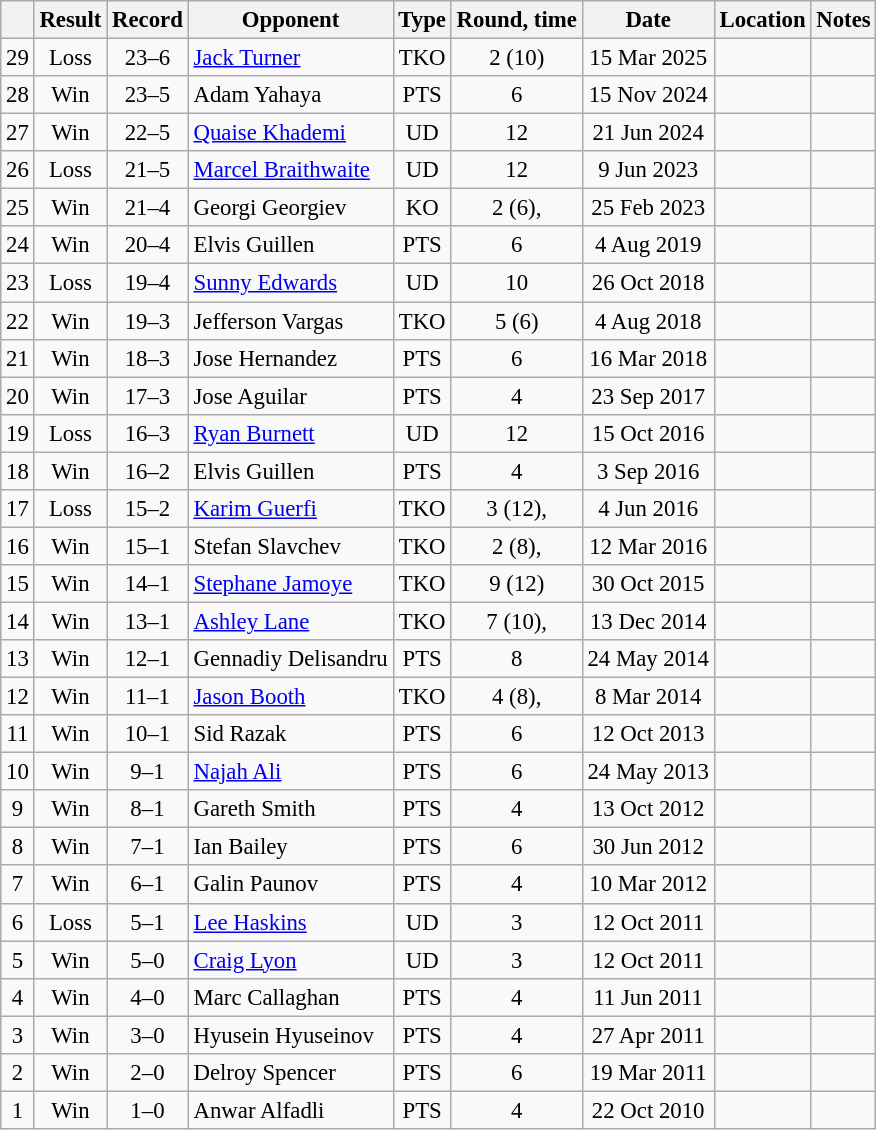<table class="wikitable" style="text-align:center; font-size:95%">
<tr>
<th></th>
<th>Result</th>
<th>Record</th>
<th>Opponent</th>
<th>Type</th>
<th>Round, time</th>
<th>Date</th>
<th>Location</th>
<th>Notes</th>
</tr>
<tr>
<td>29</td>
<td>Loss</td>
<td>23–6</td>
<td align=left> <a href='#'>Jack Turner</a></td>
<td>TKO</td>
<td>2 (10)</td>
<td>15 Mar 2025</td>
<td align=left></td>
<td></td>
</tr>
<tr>
<td>28</td>
<td>Win</td>
<td>23–5</td>
<td align=left> Adam Yahaya</td>
<td>PTS</td>
<td>6</td>
<td>15 Nov 2024</td>
<td align=left></td>
<td></td>
</tr>
<tr>
<td>27</td>
<td>Win</td>
<td>22–5</td>
<td align=left> <a href='#'>Quaise Khademi</a></td>
<td>UD</td>
<td>12</td>
<td>21 Jun 2024</td>
<td align=left></td>
<td style="text-align:left;"></td>
</tr>
<tr>
<td>26</td>
<td>Loss</td>
<td>21–5</td>
<td align=left> <a href='#'>Marcel Braithwaite</a></td>
<td>UD</td>
<td>12</td>
<td>9 Jun 2023</td>
<td align=left></td>
<td style="text-align:left;"></td>
</tr>
<tr>
<td>25</td>
<td>Win</td>
<td>21–4</td>
<td align=left> Georgi Georgiev</td>
<td>KO</td>
<td>2 (6), </td>
<td>25 Feb 2023</td>
<td style="text-align:left;"></td>
<td></td>
</tr>
<tr>
<td>24</td>
<td>Win</td>
<td>20–4</td>
<td align=left> Elvis Guillen</td>
<td>PTS</td>
<td>6</td>
<td>4 Aug 2019</td>
<td align=left></td>
<td></td>
</tr>
<tr>
<td>23</td>
<td>Loss</td>
<td>19–4</td>
<td align=left> <a href='#'>Sunny Edwards</a></td>
<td>UD</td>
<td>10</td>
<td>26 Oct 2018</td>
<td align=left></td>
<td align=left></td>
</tr>
<tr>
<td>22</td>
<td>Win</td>
<td>19–3</td>
<td align=left> Jefferson Vargas</td>
<td>TKO</td>
<td>5 (6)</td>
<td>4 Aug 2018</td>
<td align=left></td>
<td></td>
</tr>
<tr>
<td>21</td>
<td>Win</td>
<td>18–3</td>
<td align=left> Jose Hernandez</td>
<td>PTS</td>
<td>6</td>
<td>16 Mar 2018</td>
<td align=left></td>
<td></td>
</tr>
<tr>
<td>20</td>
<td>Win</td>
<td>17–3</td>
<td align=left> Jose Aguilar</td>
<td>PTS</td>
<td>4</td>
<td>23 Sep 2017</td>
<td align=left></td>
<td></td>
</tr>
<tr>
<td>19</td>
<td>Loss</td>
<td>16–3</td>
<td align=left> <a href='#'>Ryan Burnett</a></td>
<td>UD</td>
<td>12</td>
<td>15 Oct 2016</td>
<td align=left></td>
<td align=left></td>
</tr>
<tr>
<td>18</td>
<td>Win</td>
<td>16–2</td>
<td align=left> Elvis Guillen</td>
<td>PTS</td>
<td>4</td>
<td>3 Sep 2016</td>
<td align=left></td>
<td></td>
</tr>
<tr>
<td>17</td>
<td>Loss</td>
<td>15–2</td>
<td align=left> <a href='#'>Karim Guerfi</a></td>
<td>TKO</td>
<td>3 (12), </td>
<td>4 Jun 2016</td>
<td align=left></td>
<td align=left></td>
</tr>
<tr>
<td>16</td>
<td>Win</td>
<td>15–1</td>
<td align=left> Stefan Slavchev</td>
<td>TKO</td>
<td>2 (8), </td>
<td>12 Mar 2016</td>
<td align=left></td>
<td></td>
</tr>
<tr>
<td>15</td>
<td>Win</td>
<td>14–1</td>
<td align=left> <a href='#'>Stephane Jamoye</a></td>
<td>TKO</td>
<td>9 (12)</td>
<td>30 Oct 2015</td>
<td align=left></td>
<td align=left></td>
</tr>
<tr>
<td>14</td>
<td>Win</td>
<td>13–1</td>
<td align=left> <a href='#'>Ashley Lane</a></td>
<td>TKO</td>
<td>7 (10), </td>
<td>13 Dec 2014</td>
<td align=left></td>
<td align=left></td>
</tr>
<tr>
<td>13</td>
<td>Win</td>
<td>12–1</td>
<td align=left> Gennadiy Delisandru</td>
<td>PTS</td>
<td>8</td>
<td>24 May 2014</td>
<td align=left></td>
<td></td>
</tr>
<tr>
<td>12</td>
<td>Win</td>
<td>11–1</td>
<td align=left> <a href='#'>Jason Booth</a></td>
<td>TKO</td>
<td>4 (8), </td>
<td>8 Mar 2014</td>
<td align=left></td>
<td></td>
</tr>
<tr>
<td>11</td>
<td>Win</td>
<td>10–1</td>
<td align=left> Sid Razak</td>
<td>PTS</td>
<td>6</td>
<td>12 Oct 2013</td>
<td align=left></td>
<td></td>
</tr>
<tr>
<td>10</td>
<td>Win</td>
<td>9–1</td>
<td align=left> <a href='#'>Najah Ali</a></td>
<td>PTS</td>
<td>6</td>
<td>24 May 2013</td>
<td align=left></td>
<td></td>
</tr>
<tr>
<td>9</td>
<td>Win</td>
<td>8–1</td>
<td align=left> Gareth Smith</td>
<td>PTS</td>
<td>4</td>
<td>13 Oct 2012</td>
<td align=left></td>
<td></td>
</tr>
<tr>
<td>8</td>
<td>Win</td>
<td>7–1</td>
<td align=left> Ian Bailey</td>
<td>PTS</td>
<td>6</td>
<td>30 Jun 2012</td>
<td align=left></td>
<td></td>
</tr>
<tr>
<td>7</td>
<td>Win</td>
<td>6–1</td>
<td align=left> Galin Paunov</td>
<td>PTS</td>
<td>4</td>
<td>10 Mar 2012</td>
<td align=left></td>
<td></td>
</tr>
<tr>
<td>6</td>
<td>Loss</td>
<td>5–1</td>
<td align=left> <a href='#'>Lee Haskins</a></td>
<td>UD</td>
<td>3</td>
<td>12 Oct 2011</td>
<td align=left></td>
<td align=left></td>
</tr>
<tr>
<td>5</td>
<td>Win</td>
<td>5–0</td>
<td align=left> <a href='#'>Craig Lyon</a></td>
<td>UD</td>
<td>3</td>
<td>12 Oct 2011</td>
<td align=left></td>
<td align=left></td>
</tr>
<tr>
<td>4</td>
<td>Win</td>
<td>4–0</td>
<td align=left> Marc Callaghan</td>
<td>PTS</td>
<td>4</td>
<td>11 Jun 2011</td>
<td align=left></td>
<td></td>
</tr>
<tr>
<td>3</td>
<td>Win</td>
<td>3–0</td>
<td align=left> Hyusein Hyuseinov</td>
<td>PTS</td>
<td>4</td>
<td>27 Apr 2011</td>
<td align=left></td>
<td></td>
</tr>
<tr>
<td>2</td>
<td>Win</td>
<td>2–0</td>
<td align=left> Delroy Spencer</td>
<td>PTS</td>
<td>6</td>
<td>19 Mar 2011</td>
<td align=left></td>
<td></td>
</tr>
<tr>
<td>1</td>
<td>Win</td>
<td>1–0</td>
<td align=left> Anwar Alfadli</td>
<td>PTS</td>
<td>4</td>
<td>22 Oct 2010</td>
<td align=left></td>
<td></td>
</tr>
</table>
